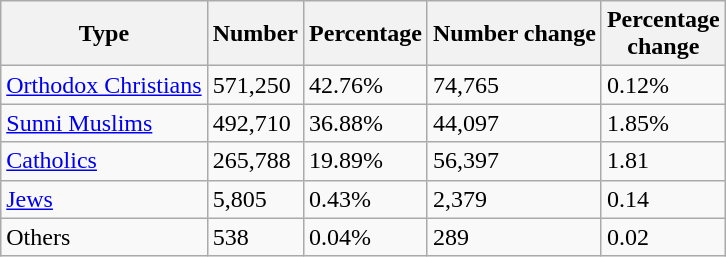<table class="wikitable sortable">
<tr>
<th>Type</th>
<th>Number</th>
<th>Percentage</th>
<th>Number change</th>
<th>Percentage <br>change</th>
</tr>
<tr>
<td><a href='#'>Orthodox Christians</a></td>
<td>571,250</td>
<td>42.76%</td>
<td>74,765</td>
<td>0.12%</td>
</tr>
<tr>
<td><a href='#'>Sunni Muslims</a></td>
<td>492,710</td>
<td>36.88%</td>
<td>44,097</td>
<td>1.85%</td>
</tr>
<tr>
<td><a href='#'>Catholics</a></td>
<td>265,788</td>
<td>19.89%</td>
<td>56,397</td>
<td>1.81</td>
</tr>
<tr>
<td><a href='#'>Jews</a></td>
<td>5,805</td>
<td>0.43%</td>
<td>2,379</td>
<td>0.14</td>
</tr>
<tr>
<td>Others</td>
<td>538</td>
<td>0.04%</td>
<td>289</td>
<td>0.02</td>
</tr>
</table>
